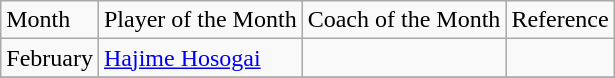<table class="wikitable">
<tr>
<td>Month</td>
<td>Player of the Month</td>
<td>Coach of the Month</td>
<td>Reference</td>
</tr>
<tr>
<td>February</td>
<td> <a href='#'>Hajime Hosogai</a></td>
<td></td>
<td align=center></td>
</tr>
<tr>
</tr>
</table>
